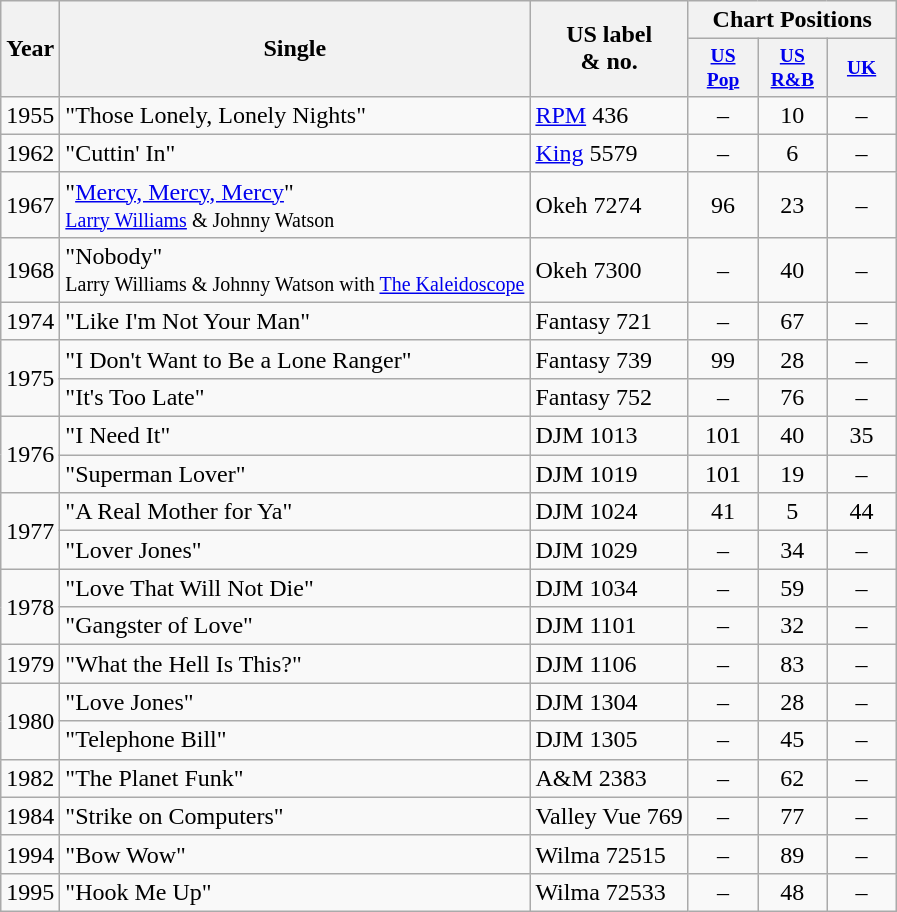<table class="wikitable" style="text-align:center;">
<tr>
<th rowspan="2">Year</th>
<th rowspan="2">Single</th>
<th rowspan="2">US label<br>& no.</th>
<th colspan="3">Chart Positions</th>
</tr>
<tr style="font-size:small;">
<th style="width:40px;"><a href='#'>US Pop</a></th>
<th style="width:40px;"><a href='#'>US<br>R&B</a></th>
<th style="width:40px;"><a href='#'>UK</a></th>
</tr>
<tr>
<td>1955</td>
<td style="text-align:left;">"Those Lonely, Lonely Nights"</td>
<td style="text-align:left;"><a href='#'>RPM</a> 436</td>
<td>–</td>
<td>10</td>
<td>–</td>
</tr>
<tr>
<td>1962</td>
<td style="text-align:left;">"Cuttin' In"</td>
<td style="text-align:left;"><a href='#'>King</a> 5579</td>
<td>–</td>
<td>6</td>
<td>–</td>
</tr>
<tr>
<td>1967</td>
<td style="text-align:left;">"<a href='#'>Mercy, Mercy, Mercy</a>"<br><small><a href='#'>Larry Williams</a> & Johnny Watson</small></td>
<td style="text-align:left;">Okeh 7274</td>
<td>96</td>
<td>23</td>
<td>–</td>
</tr>
<tr>
<td>1968</td>
<td style="text-align:left;">"Nobody"<br><small>Larry Williams & Johnny Watson with <a href='#'>The Kaleidoscope</a></small></td>
<td style="text-align:left;">Okeh 7300</td>
<td>–</td>
<td>40</td>
<td>–</td>
</tr>
<tr>
<td>1974</td>
<td style="text-align:left;">"Like I'm Not Your Man"</td>
<td style="text-align:left;">Fantasy 721</td>
<td>–</td>
<td>67</td>
<td>–</td>
</tr>
<tr>
<td rowspan="2">1975</td>
<td style="text-align:left;">"I Don't Want to Be a Lone Ranger"</td>
<td style="text-align:left;">Fantasy 739</td>
<td>99</td>
<td>28</td>
<td>–</td>
</tr>
<tr>
<td style="text-align:left;">"It's Too Late"</td>
<td style="text-align:left;">Fantasy 752</td>
<td>–</td>
<td>76</td>
<td>–</td>
</tr>
<tr>
<td rowspan="2">1976</td>
<td style="text-align:left;">"I Need It"</td>
<td style="text-align:left;">DJM 1013</td>
<td>101</td>
<td>40</td>
<td>35</td>
</tr>
<tr>
<td style="text-align:left;">"Superman Lover"</td>
<td style="text-align:left;">DJM 1019</td>
<td>101</td>
<td>19</td>
<td>–</td>
</tr>
<tr>
<td rowspan="2">1977</td>
<td style="text-align:left;">"A Real Mother for Ya"</td>
<td style="text-align:left;">DJM 1024</td>
<td>41</td>
<td>5</td>
<td>44</td>
</tr>
<tr>
<td style="text-align:left;">"Lover Jones"</td>
<td style="text-align:left;">DJM 1029</td>
<td>–</td>
<td>34</td>
<td>–</td>
</tr>
<tr>
<td rowspan="2">1978</td>
<td style="text-align:left;">"Love That Will Not Die"</td>
<td style="text-align:left;">DJM 1034</td>
<td>–</td>
<td>59</td>
<td>–</td>
</tr>
<tr>
<td style="text-align:left;">"Gangster of Love"</td>
<td style="text-align:left;">DJM 1101</td>
<td>–</td>
<td>32</td>
<td>–</td>
</tr>
<tr>
<td>1979</td>
<td style="text-align:left;">"What the Hell Is This?"</td>
<td style="text-align:left;">DJM 1106</td>
<td>–</td>
<td>83</td>
<td>–</td>
</tr>
<tr>
<td rowspan="2">1980</td>
<td style="text-align:left;">"Love Jones"</td>
<td style="text-align:left;">DJM 1304</td>
<td>–</td>
<td>28</td>
<td>–</td>
</tr>
<tr>
<td style="text-align:left;">"Telephone Bill"</td>
<td style="text-align:left;">DJM 1305</td>
<td>–</td>
<td>45</td>
<td>–</td>
</tr>
<tr>
<td>1982</td>
<td style="text-align:left;">"The Planet Funk"</td>
<td style="text-align:left;">A&M 2383</td>
<td>–</td>
<td>62</td>
<td>–</td>
</tr>
<tr>
<td>1984</td>
<td style="text-align:left;">"Strike on Computers"</td>
<td style="text-align:left;">Valley Vue 769</td>
<td>–</td>
<td>77</td>
<td>–</td>
</tr>
<tr>
<td>1994</td>
<td style="text-align:left;">"Bow Wow"</td>
<td style="text-align:left;">Wilma 72515</td>
<td>–</td>
<td>89</td>
<td>–</td>
</tr>
<tr>
<td>1995</td>
<td style="text-align:left;">"Hook Me Up"</td>
<td style="text-align:left;">Wilma 72533</td>
<td>–</td>
<td>48</td>
<td>–</td>
</tr>
</table>
